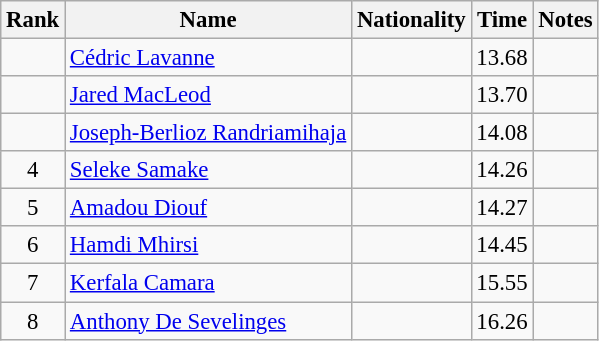<table class="wikitable sortable" style="text-align:center;font-size:95%">
<tr>
<th>Rank</th>
<th>Name</th>
<th>Nationality</th>
<th>Time</th>
<th>Notes</th>
</tr>
<tr>
<td></td>
<td align=left><a href='#'>Cédric Lavanne</a></td>
<td align=left></td>
<td>13.68</td>
<td></td>
</tr>
<tr>
<td></td>
<td align=left><a href='#'>Jared MacLeod</a></td>
<td align=left></td>
<td>13.70</td>
<td></td>
</tr>
<tr>
<td></td>
<td align=left><a href='#'>Joseph-Berlioz Randriamihaja</a></td>
<td align=left></td>
<td>14.08</td>
<td></td>
</tr>
<tr>
<td>4</td>
<td align=left><a href='#'>Seleke Samake</a></td>
<td align=left></td>
<td>14.26</td>
<td></td>
</tr>
<tr>
<td>5</td>
<td align=left><a href='#'>Amadou Diouf</a></td>
<td align=left></td>
<td>14.27</td>
<td></td>
</tr>
<tr>
<td>6</td>
<td align=left><a href='#'>Hamdi Mhirsi</a></td>
<td align=left></td>
<td>14.45</td>
<td></td>
</tr>
<tr>
<td>7</td>
<td align=left><a href='#'>Kerfala Camara</a></td>
<td align=left></td>
<td>15.55</td>
<td></td>
</tr>
<tr>
<td>8</td>
<td align=left><a href='#'>Anthony De Sevelinges</a></td>
<td align=left></td>
<td>16.26</td>
<td></td>
</tr>
</table>
